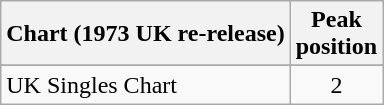<table class="wikitable">
<tr>
<th>Chart (1973 UK re-release)</th>
<th>Peak<br>position</th>
</tr>
<tr>
</tr>
<tr>
<td>UK Singles Chart</td>
<td align="center">2</td>
</tr>
</table>
